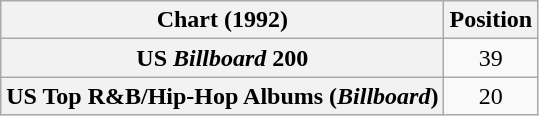<table class="wikitable sortable plainrowheaders" style="text-align:center">
<tr>
<th scope="col">Chart (1992)</th>
<th scope="col">Position</th>
</tr>
<tr>
<th scope="row">US <em>Billboard</em> 200</th>
<td>39</td>
</tr>
<tr>
<th scope="row">US Top R&B/Hip-Hop Albums (<em>Billboard</em>)</th>
<td>20</td>
</tr>
</table>
